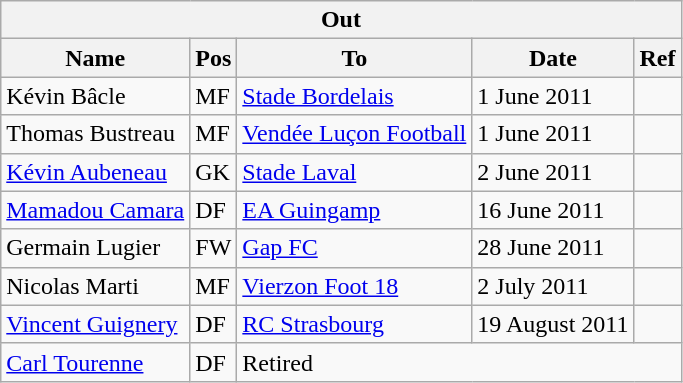<table class="wikitable">
<tr>
<th align="center" colspan="5">Out</th>
</tr>
<tr>
<th>Name</th>
<th>Pos</th>
<th>To</th>
<th>Date</th>
<th>Ref</th>
</tr>
<tr>
<td>Kévin Bâcle</td>
<td>MF</td>
<td><a href='#'>Stade Bordelais</a></td>
<td>1 June 2011</td>
<td></td>
</tr>
<tr>
<td>Thomas Bustreau</td>
<td>MF</td>
<td><a href='#'>Vendée Luçon Football</a></td>
<td>1 June 2011</td>
<td></td>
</tr>
<tr>
<td><a href='#'>Kévin Aubeneau</a></td>
<td>GK</td>
<td><a href='#'>Stade Laval</a></td>
<td>2 June 2011</td>
<td></td>
</tr>
<tr>
<td><a href='#'>Mamadou Camara</a></td>
<td>DF</td>
<td><a href='#'>EA Guingamp</a></td>
<td>16 June 2011</td>
<td></td>
</tr>
<tr>
<td>Germain Lugier</td>
<td>FW</td>
<td><a href='#'>Gap FC</a></td>
<td>28 June 2011</td>
<td></td>
</tr>
<tr>
<td>Nicolas Marti</td>
<td>MF</td>
<td><a href='#'>Vierzon Foot 18</a></td>
<td>2 July 2011</td>
<td></td>
</tr>
<tr>
<td><a href='#'>Vincent Guignery</a></td>
<td>DF</td>
<td><a href='#'>RC Strasbourg</a></td>
<td>19 August 2011</td>
<td></td>
</tr>
<tr>
<td><a href='#'>Carl Tourenne</a></td>
<td>DF</td>
<td colspan="3">Retired</td>
</tr>
</table>
